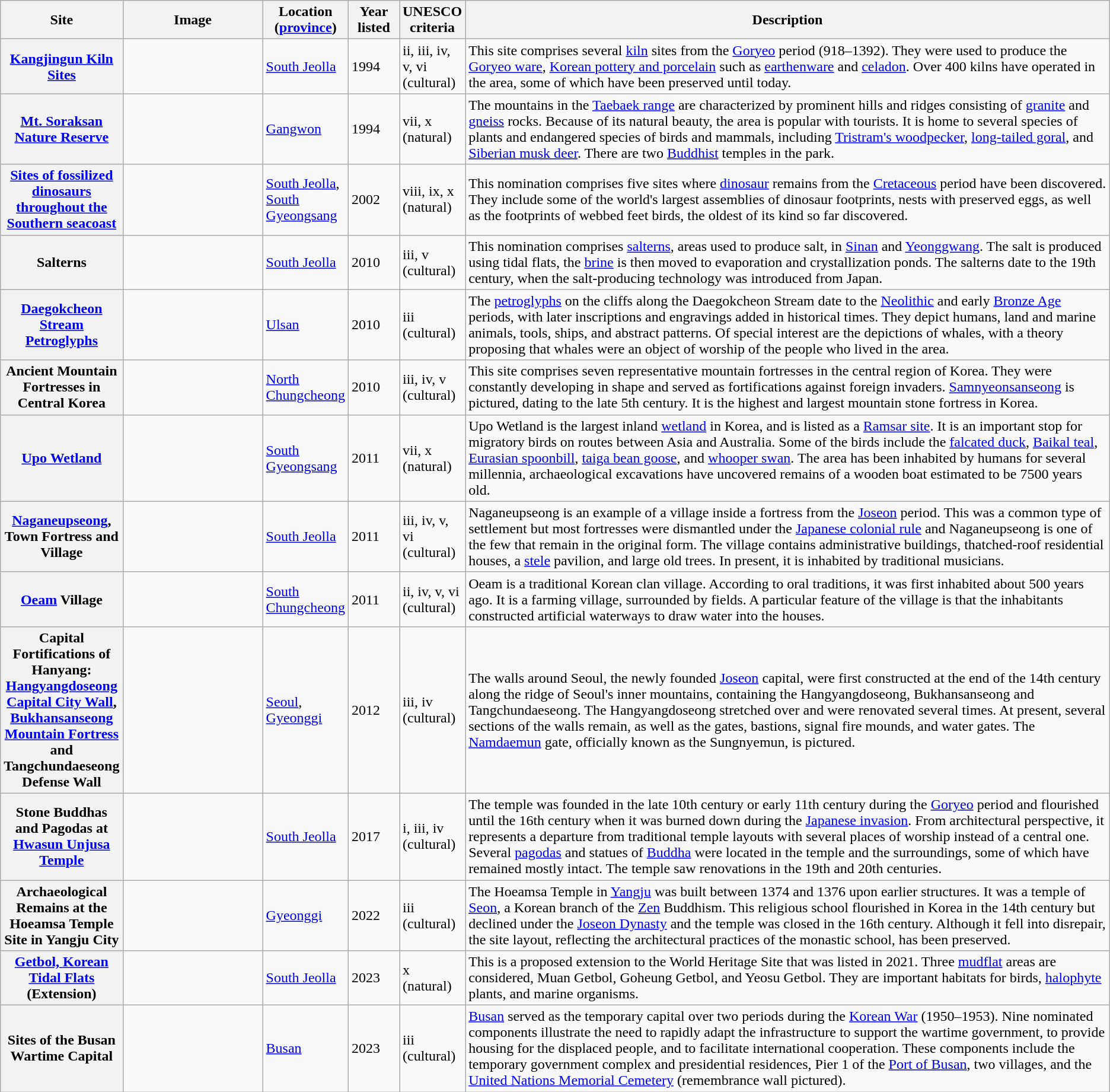<table class="wikitable sortable plainrowheaders">
<tr>
<th style="width:100px;" scope="col">Site</th>
<th class="unsortable"  style="width:150px;" scope="col">Image</th>
<th style="width:80px;" scope="col">Location (<a href='#'>province</a>)</th>
<th style="width:50px;" scope="col">Year listed</th>
<th style="width:60px;" scope="col">UNESCO criteria</th>
<th scope="col" class="unsortable">Description</th>
</tr>
<tr>
<th scope="row"><a href='#'>Kangjingun Kiln Sites</a></th>
<td></td>
<td><a href='#'>South Jeolla</a></td>
<td>1994</td>
<td>ii, iii, iv, v, vi (cultural)</td>
<td>This site comprises several <a href='#'>kiln</a> sites from the <a href='#'>Goryeo</a> period (918–1392). They were used to produce the <a href='#'>Goryeo ware</a>, <a href='#'>Korean pottery and porcelain</a> such as <a href='#'>earthenware</a> and <a href='#'>celadon</a>. Over 400 kilns have operated in the area, some of which have been preserved until today.</td>
</tr>
<tr>
<th scope="row"><a href='#'>Mt. Soraksan Nature Reserve</a></th>
<td></td>
<td><a href='#'>Gangwon</a></td>
<td>1994</td>
<td>vii, x (natural)</td>
<td>The mountains in the <a href='#'>Taebaek range</a> are characterized by prominent hills and ridges consisting of <a href='#'>granite</a> and <a href='#'>gneiss</a> rocks. Because of its natural beauty, the area is popular with tourists. It is home to several species of plants and endangered species of birds and mammals, including <a href='#'>Tristram's woodpecker</a>, <a href='#'>long-tailed goral</a>, and <a href='#'>Siberian musk deer</a>. There are two <a href='#'>Buddhist</a> temples in the park.</td>
</tr>
<tr>
<th scope="row"><a href='#'>Sites of fossilized dinosaurs throughout the Southern seacoast</a></th>
<td></td>
<td><a href='#'>South Jeolla</a>, <a href='#'>South Gyeongsang</a></td>
<td>2002</td>
<td>viii, ix, x (natural)</td>
<td>This nomination comprises five sites where <a href='#'>dinosaur</a> remains from the <a href='#'>Cretaceous</a> period have been discovered. They include some of the world's largest assemblies of dinosaur footprints, nests with preserved eggs, as well as the footprints of webbed feet birds, the oldest of its kind so far discovered.</td>
</tr>
<tr>
<th scope="row">Salterns</th>
<td></td>
<td><a href='#'>South Jeolla</a></td>
<td>2010</td>
<td>iii, v (cultural)</td>
<td>This nomination comprises <a href='#'>salterns</a>, areas used to produce salt, in <a href='#'>Sinan</a> and <a href='#'>Yeonggwang</a>. The salt is produced using tidal flats, the <a href='#'>brine</a> is then moved to evaporation and crystallization ponds. The salterns date to the 19th century, when the salt-producing technology was introduced from Japan.</td>
</tr>
<tr>
<th scope="row"><a href='#'>Daegokcheon Stream Petroglyphs</a></th>
<td></td>
<td><a href='#'>Ulsan</a></td>
<td>2010</td>
<td>iii (cultural)</td>
<td>The <a href='#'>petroglyphs</a> on the cliffs along the Daegokcheon Stream date to the <a href='#'>Neolithic</a> and early <a href='#'>Bronze Age</a> periods, with later inscriptions and engravings added in historical times. They depict humans, land and marine animals, tools, ships, and abstract patterns. Of special interest are the depictions of whales, with a theory proposing that whales were an object of worship of the people who lived in the area.</td>
</tr>
<tr>
<th scope="row">Ancient Mountain Fortresses in Central Korea</th>
<td></td>
<td><a href='#'>North Chungcheong</a></td>
<td>2010</td>
<td>iii, iv, v (cultural)</td>
<td>This site comprises seven representative mountain fortresses in the central region of Korea. They were constantly developing in shape and served as fortifications against foreign invaders. <a href='#'>Samnyeonsanseong</a> is pictured, dating to the late 5th century. It is the highest and largest mountain stone fortress in Korea.</td>
</tr>
<tr>
<th scope="row"><a href='#'>Upo Wetland</a></th>
<td></td>
<td><a href='#'>South Gyeongsang</a></td>
<td>2011</td>
<td>vii, x (natural)</td>
<td>Upo Wetland is the largest inland <a href='#'>wetland</a> in Korea, and is listed as a <a href='#'>Ramsar site</a>. It is an important stop for migratory birds on routes between Asia and Australia. Some of the birds include the <a href='#'>falcated duck</a>, <a href='#'>Baikal teal</a>, <a href='#'>Eurasian spoonbill</a>, <a href='#'>taiga bean goose</a>, and <a href='#'>whooper swan</a>. The area has been inhabited by humans for several millennia, archaeological excavations have uncovered remains of a wooden boat estimated to be 7500 years old.</td>
</tr>
<tr>
<th scope="row"><a href='#'>Naganeupseong</a>, Town Fortress and Village</th>
<td></td>
<td><a href='#'>South Jeolla</a></td>
<td>2011</td>
<td>iii, iv, v, vi (cultural)</td>
<td>Naganeupseong is an example of a village inside a fortress from the <a href='#'>Joseon</a> period. This was a common type of settlement but most fortresses were dismantled under the <a href='#'>Japanese colonial rule</a> and Naganeupseong is one of the few that remain in the original form. The village contains administrative buildings, thatched-roof residential houses, a <a href='#'>stele</a> pavilion, and large old trees. In present, it is inhabited by traditional musicians.</td>
</tr>
<tr>
<th scope="row"><a href='#'>Oeam</a> Village</th>
<td></td>
<td><a href='#'>South Chungcheong</a></td>
<td>2011</td>
<td>ii, iv, v, vi (cultural)</td>
<td>Oeam is a traditional Korean clan village. According to oral traditions, it was first inhabited about 500 years ago. It is a farming village, surrounded by fields. A particular feature of the village is that the inhabitants constructed artificial waterways to draw water into the houses.</td>
</tr>
<tr>
<th scope="row">Capital Fortifications of Hanyang: <a href='#'>Hangyangdoseong Capital City Wall</a>, <a href='#'>Bukhansanseong Mountain Fortress</a> and Tangchundaeseong Defense Wall</th>
<td></td>
<td><a href='#'>Seoul</a>, <a href='#'>Gyeonggi</a></td>
<td>2012</td>
<td>iii, iv (cultural)</td>
<td>The walls around Seoul, the newly founded <a href='#'>Joseon</a> capital, were first constructed at the end of the 14th century along the ridge of Seoul's inner mountains, containing the Hangyangdoseong, Bukhansanseong and Tangchundaeseong. The Hangyangdoseong stretched over  and were renovated several times. At present, several sections of the walls remain, as well as the gates, bastions, signal fire mounds, and water gates. The <a href='#'>Namdaemun</a> gate, officially known as the Sungnyemun, is pictured.</td>
</tr>
<tr>
<th scope="row">Stone Buddhas and Pagodas at <a href='#'>Hwasun Unjusa Temple</a></th>
<td></td>
<td><a href='#'>South Jeolla</a></td>
<td>2017</td>
<td>i, iii, iv (cultural)</td>
<td>The temple was founded in the late 10th century or early 11th century during the <a href='#'>Goryeo</a> period and flourished until the 16th century when it was burned down during the <a href='#'>Japanese invasion</a>. From architectural perspective, it represents a departure from traditional temple layouts with several places of worship instead of a central one. Several <a href='#'>pagodas</a> and statues of <a href='#'>Buddha</a> were located in the temple and the surroundings, some of which have remained mostly intact. The temple saw renovations in the 19th and 20th centuries.</td>
</tr>
<tr>
<th scope="row">Archaeological Remains at the Hoeamsa Temple Site in Yangju City</th>
<td></td>
<td><a href='#'>Gyeonggi</a></td>
<td>2022</td>
<td>iii (cultural)</td>
<td>The Hoeamsa Temple in <a href='#'>Yangju</a> was built between 1374 and 1376 upon earlier structures. It was a temple of <a href='#'>Seon</a>, a Korean branch of the <a href='#'>Zen</a> Buddhism. This religious school flourished in Korea in the 14th century but declined under the <a href='#'>Joseon Dynasty</a> and the temple was closed in the 16th century. Although it fell into disrepair, the site layout, reflecting the architectural practices of the monastic school, has been preserved.</td>
</tr>
<tr>
<th scope="row"><a href='#'>Getbol, Korean Tidal Flats</a> (Extension)</th>
<td></td>
<td><a href='#'>South Jeolla</a></td>
<td>2023</td>
<td>x (natural)</td>
<td>This is a proposed extension to the World Heritage Site that was listed in 2021. Three <a href='#'>mudflat</a> areas are considered, Muan Getbol, Goheung Getbol, and Yeosu Getbol. They are important habitats for birds, <a href='#'>halophyte</a> plants, and marine organisms.</td>
</tr>
<tr>
<th scope="row">Sites of the Busan Wartime Capital</th>
<td></td>
<td><a href='#'>Busan</a></td>
<td>2023</td>
<td>iii (cultural)</td>
<td><a href='#'>Busan</a> served as the temporary capital over two periods during the <a href='#'>Korean War</a> (1950–1953). Nine nominated components illustrate the need to rapidly adapt the infrastructure to support the wartime government, to provide housing for the displaced people, and to facilitate international cooperation. These components include the temporary government complex and presidential residences, Pier 1 of the <a href='#'>Port of Busan</a>, two villages, and the <a href='#'>United Nations Memorial Cemetery</a> (remembrance wall pictured).</td>
</tr>
</table>
